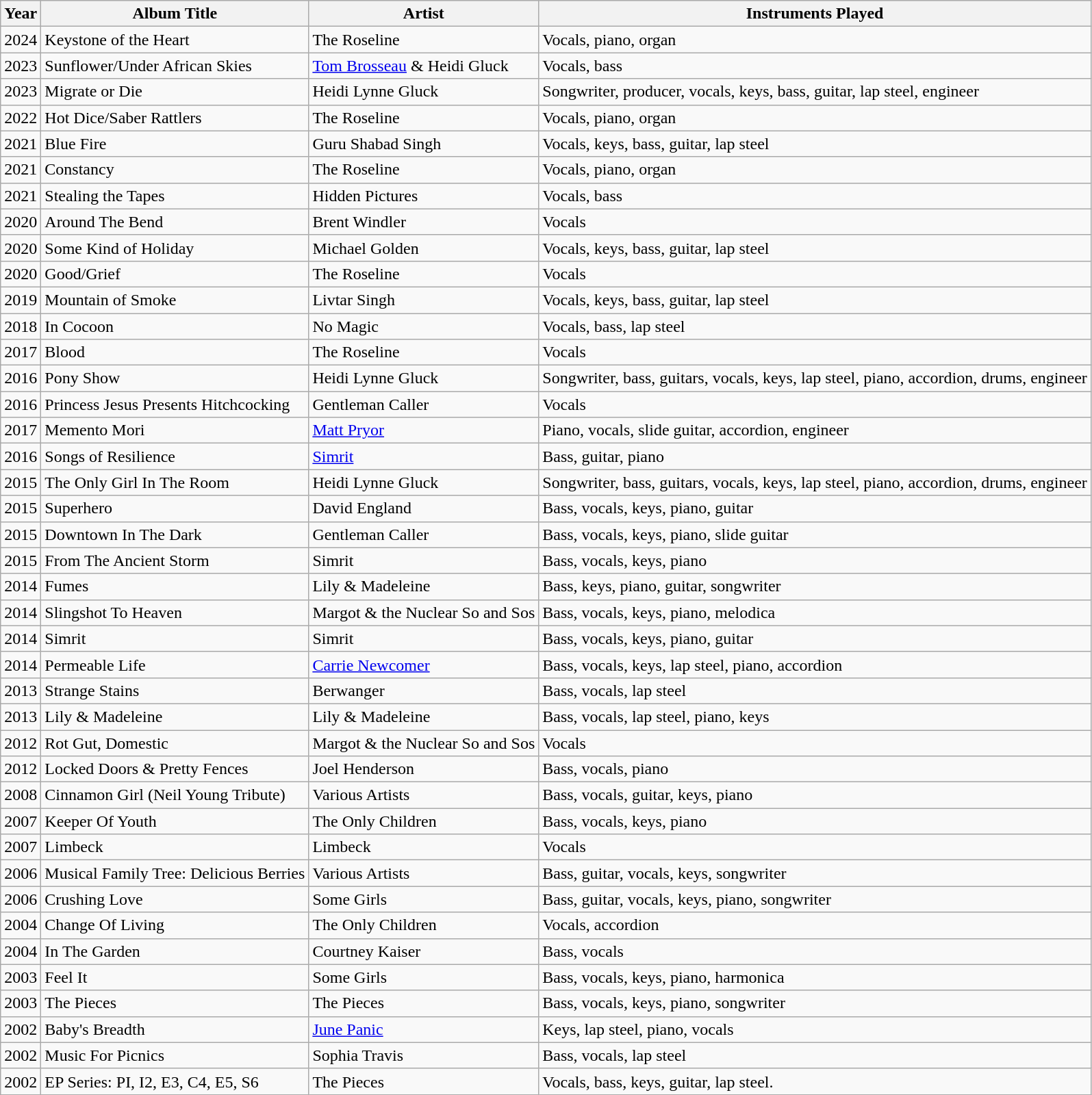<table class="wikitable">
<tr>
<th>Year</th>
<th>Album Title</th>
<th>Artist</th>
<th>Instruments Played</th>
</tr>
<tr>
<td>2024</td>
<td>Keystone of the Heart</td>
<td>The Roseline</td>
<td>Vocals, piano, organ</td>
</tr>
<tr>
<td>2023</td>
<td>Sunflower/Under African Skies</td>
<td><a href='#'>Tom Brosseau</a> & Heidi Gluck</td>
<td>Vocals, bass</td>
</tr>
<tr>
<td>2023</td>
<td>Migrate or Die</td>
<td>Heidi Lynne Gluck</td>
<td>Songwriter, producer, vocals, keys, bass, guitar, lap steel, engineer</td>
</tr>
<tr>
<td>2022</td>
<td>Hot Dice/Saber Rattlers</td>
<td>The Roseline</td>
<td>Vocals, piano, organ</td>
</tr>
<tr>
<td>2021</td>
<td>Blue Fire</td>
<td>Guru Shabad Singh</td>
<td>Vocals, keys, bass, guitar, lap steel</td>
</tr>
<tr>
<td>2021</td>
<td>Constancy</td>
<td>The Roseline</td>
<td>Vocals, piano, organ</td>
</tr>
<tr>
<td>2021</td>
<td>Stealing the Tapes</td>
<td>Hidden Pictures</td>
<td>Vocals, bass</td>
</tr>
<tr>
<td>2020</td>
<td>Around The Bend</td>
<td>Brent Windler</td>
<td>Vocals</td>
</tr>
<tr>
<td>2020</td>
<td>Some Kind of Holiday</td>
<td>Michael Golden</td>
<td>Vocals, keys, bass, guitar, lap steel</td>
</tr>
<tr>
<td>2020</td>
<td>Good/Grief</td>
<td>The Roseline</td>
<td>Vocals</td>
</tr>
<tr>
<td>2019</td>
<td>Mountain of Smoke</td>
<td>Livtar Singh</td>
<td>Vocals, keys, bass, guitar, lap steel</td>
</tr>
<tr>
<td>2018</td>
<td>In Cocoon</td>
<td>No Magic</td>
<td>Vocals, bass, lap steel</td>
</tr>
<tr>
<td>2017</td>
<td>Blood</td>
<td>The Roseline</td>
<td>Vocals</td>
</tr>
<tr>
<td>2016</td>
<td>Pony Show</td>
<td>Heidi Lynne Gluck</td>
<td>Songwriter, bass, guitars, vocals, keys, lap steel, piano, accordion, drums, engineer</td>
</tr>
<tr>
<td>2016</td>
<td>Princess Jesus Presents Hitchcocking</td>
<td>Gentleman Caller</td>
<td>Vocals</td>
</tr>
<tr>
<td>2017</td>
<td>Memento Mori</td>
<td><a href='#'>Matt Pryor</a></td>
<td>Piano, vocals, slide guitar, accordion, engineer</td>
</tr>
<tr>
<td>2016</td>
<td>Songs of Resilience</td>
<td><a href='#'>Simrit</a></td>
<td>Bass, guitar, piano</td>
</tr>
<tr>
<td>2015</td>
<td>The Only Girl In The Room</td>
<td>Heidi Lynne Gluck</td>
<td>Songwriter, bass, guitars, vocals, keys, lap steel, piano, accordion, drums, engineer</td>
</tr>
<tr>
<td>2015</td>
<td>Superhero</td>
<td>David England</td>
<td>Bass, vocals, keys, piano, guitar</td>
</tr>
<tr>
<td>2015</td>
<td>Downtown In The Dark</td>
<td>Gentleman Caller</td>
<td>Bass, vocals, keys, piano, slide guitar</td>
</tr>
<tr>
<td>2015</td>
<td>From The Ancient Storm</td>
<td>Simrit</td>
<td>Bass, vocals, keys, piano</td>
</tr>
<tr>
<td>2014</td>
<td>Fumes</td>
<td>Lily & Madeleine</td>
<td>Bass, keys, piano, guitar, songwriter</td>
</tr>
<tr>
<td>2014</td>
<td>Slingshot To Heaven</td>
<td>Margot & the Nuclear So and Sos</td>
<td>Bass, vocals, keys, piano, melodica</td>
</tr>
<tr>
<td>2014</td>
<td>Simrit</td>
<td>Simrit</td>
<td>Bass, vocals, keys, piano, guitar</td>
</tr>
<tr>
<td>2014</td>
<td>Permeable Life</td>
<td><a href='#'>Carrie Newcomer</a></td>
<td>Bass, vocals, keys, lap steel, piano, accordion</td>
</tr>
<tr>
<td>2013</td>
<td>Strange Stains</td>
<td>Berwanger</td>
<td>Bass, vocals, lap steel</td>
</tr>
<tr>
<td>2013</td>
<td>Lily & Madeleine</td>
<td>Lily & Madeleine</td>
<td>Bass, vocals, lap steel, piano, keys</td>
</tr>
<tr>
<td>2012</td>
<td>Rot Gut, Domestic</td>
<td>Margot & the Nuclear So and Sos</td>
<td>Vocals</td>
</tr>
<tr>
<td>2012</td>
<td>Locked Doors & Pretty Fences</td>
<td>Joel Henderson</td>
<td>Bass, vocals, piano</td>
</tr>
<tr>
<td>2008</td>
<td>Cinnamon Girl (Neil Young Tribute)</td>
<td>Various Artists</td>
<td>Bass, vocals, guitar, keys, piano</td>
</tr>
<tr>
<td>2007</td>
<td>Keeper Of Youth</td>
<td>The Only Children</td>
<td>Bass, vocals, keys, piano</td>
</tr>
<tr>
<td>2007</td>
<td>Limbeck</td>
<td>Limbeck</td>
<td>Vocals</td>
</tr>
<tr>
<td>2006</td>
<td>Musical Family Tree: Delicious Berries</td>
<td>Various Artists</td>
<td>Bass, guitar, vocals, keys, songwriter</td>
</tr>
<tr>
<td>2006</td>
<td>Crushing Love</td>
<td>Some Girls</td>
<td>Bass, guitar, vocals, keys, piano, songwriter</td>
</tr>
<tr>
<td>2004</td>
<td>Change Of Living</td>
<td>The Only Children</td>
<td>Vocals, accordion</td>
</tr>
<tr>
<td>2004</td>
<td>In The Garden</td>
<td>Courtney Kaiser</td>
<td>Bass, vocals</td>
</tr>
<tr>
<td>2003</td>
<td>Feel It</td>
<td>Some Girls</td>
<td>Bass, vocals, keys, piano, harmonica</td>
</tr>
<tr>
<td>2003</td>
<td>The Pieces</td>
<td>The Pieces</td>
<td>Bass, vocals, keys, piano, songwriter</td>
</tr>
<tr>
<td>2002</td>
<td>Baby's Breadth</td>
<td><a href='#'>June Panic</a></td>
<td>Keys, lap steel, piano, vocals</td>
</tr>
<tr>
<td>2002</td>
<td>Music For Picnics</td>
<td>Sophia Travis</td>
<td>Bass, vocals, lap steel</td>
</tr>
<tr>
<td>2002</td>
<td>EP Series: PI, I2, E3, C4, E5, S6</td>
<td>The Pieces</td>
<td>Vocals, bass, keys, guitar, lap steel.</td>
</tr>
</table>
